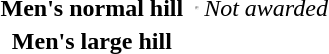<table>
<tr>
<th scope=row>Men's normal hill<br></th>
<td></td>
<td><hr></td>
<td><em>Not awarded</em></td>
</tr>
<tr>
<th scope=row>Men's large hill<br></th>
<td></td>
<td></td>
<td></td>
</tr>
</table>
